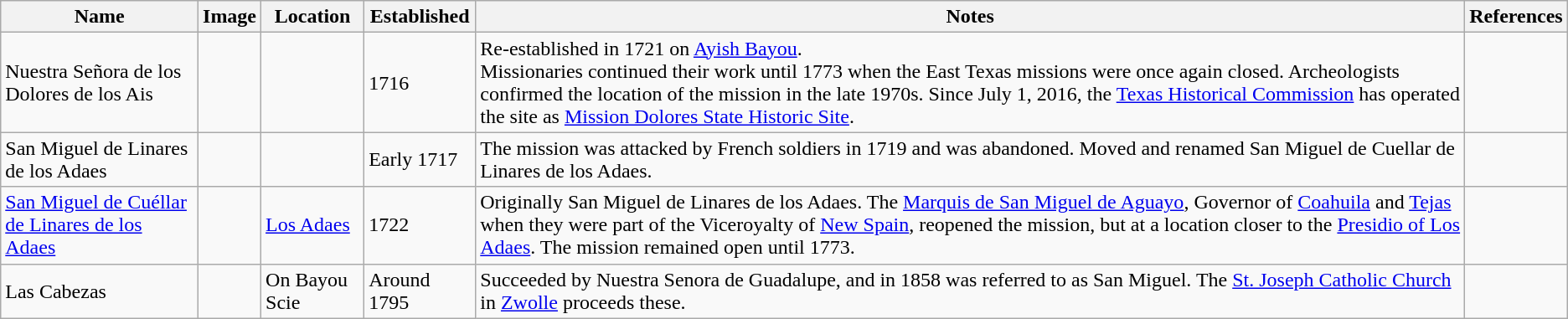<table class="wikitable">
<tr>
<th>Name</th>
<th>Image</th>
<th>Location</th>
<th>Established</th>
<th>Notes</th>
<th>References</th>
</tr>
<tr>
<td>Nuestra Señora de los Dolores de los Ais</td>
<td></td>
<td><sub></sub></td>
<td>1716</td>
<td>Re-established in 1721 on <a href='#'>Ayish Bayou</a>.<br>Missionaries continued their work until 1773 when the East Texas missions were once again closed. Archeologists confirmed the location of the mission in the late 1970s.
Since July 1, 2016, the <a href='#'>Texas Historical Commission</a> has operated the site as <a href='#'>Mission Dolores State Historic Site</a>.</td>
<td></td>
</tr>
<tr>
<td>San Miguel de Linares de los Adaes</td>
<td></td>
<td></td>
<td>Early 1717</td>
<td>The mission was attacked by French soldiers in 1719 and was abandoned. Moved and renamed San Miguel de Cuellar de Linares de los Adaes.</td>
<td></td>
</tr>
<tr>
<td><a href='#'>San Miguel de Cuéllar de Linares de los Adaes</a></td>
<td></td>
<td><a href='#'>Los Adaes</a></td>
<td>1722</td>
<td>Originally San Miguel de Linares de los Adaes. The <a href='#'>Marquis de San Miguel de Aguayo</a>, Governor of <a href='#'>Coahuila</a> and <a href='#'>Tejas</a> when they were part of the Viceroyalty of <a href='#'>New Spain</a>, reopened the mission, but at a location closer to the <a href='#'>Presidio of Los Adaes</a>. The mission remained open until 1773.</td>
<td></td>
</tr>
<tr>
<td>Las Cabezas</td>
<td></td>
<td>On Bayou Scie</td>
<td>Around 1795</td>
<td>Succeeded by Nuestra Senora de Guadalupe, and in 1858 was referred to as San Miguel. The <a href='#'>St. Joseph Catholic Church</a> in <a href='#'>Zwolle</a> proceeds these.</td>
<td></td>
</tr>
</table>
